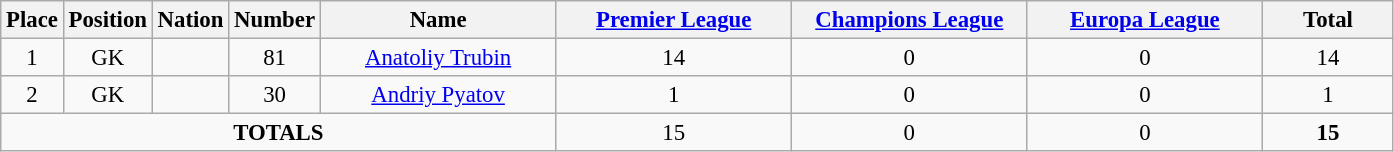<table class="wikitable" style="font-size: 95%; text-align: center;">
<tr>
<th width=20>Place</th>
<th width=20>Position</th>
<th width=20>Nation</th>
<th width=20>Number</th>
<th width=150>Name</th>
<th width=150><a href='#'>Premier League</a></th>
<th width=150><a href='#'>Champions League</a></th>
<th width=150><a href='#'>Europa League</a></th>
<th width=80>Total</th>
</tr>
<tr>
<td>1</td>
<td>GK</td>
<td></td>
<td>81</td>
<td><a href='#'>Anatoliy Trubin</a></td>
<td>14</td>
<td>0</td>
<td>0</td>
<td>14</td>
</tr>
<tr>
<td>2</td>
<td>GK</td>
<td></td>
<td>30</td>
<td><a href='#'>Andriy Pyatov</a></td>
<td>1</td>
<td>0</td>
<td>0</td>
<td>1</td>
</tr>
<tr>
<td colspan="5"><strong>TOTALS</strong></td>
<td>15</td>
<td>0</td>
<td>0</td>
<td><strong>15</strong></td>
</tr>
</table>
